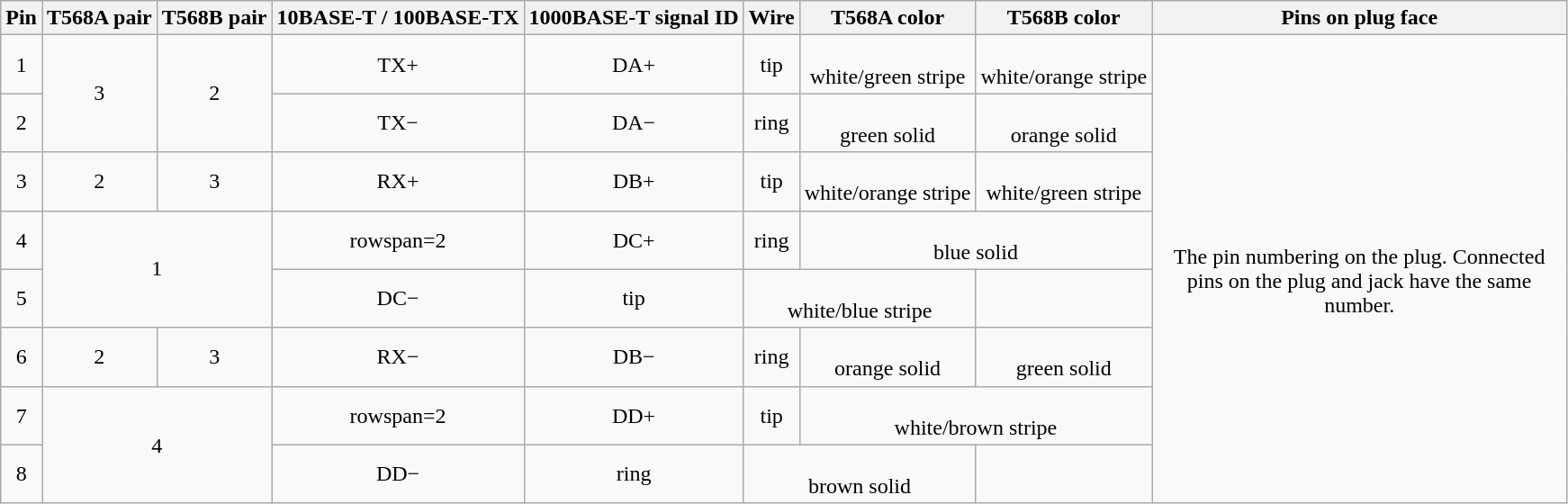<table class="wikitable" style="text-align: center;">
<tr>
<th>Pin</th>
<th>T568A pair</th>
<th>T568B pair</th>
<th>10BASE-T / 100BASE-TX</th>
<th>1000BASE-T signal ID</th>
<th>Wire</th>
<th>T568A color</th>
<th>T568B color</th>
<th>Pins on plug face</th>
</tr>
<tr>
<td>1</td>
<td rowspan=2>3</td>
<td rowspan=2>2</td>
<td>TX+</td>
<td>DA+</td>
<td>tip</td>
<td><br> white/green stripe</td>
<td><br> white/orange stripe</td>
<td rowspan=8 width=300px><br>The pin numbering on the plug. Connected pins on the plug and jack have the same number.</td>
</tr>
<tr>
<td>2</td>
<td>TX−</td>
<td>DA−</td>
<td>ring</td>
<td><br> green solid</td>
<td><br> orange solid</td>
</tr>
<tr>
<td>3</td>
<td>2</td>
<td>3</td>
<td>RX+</td>
<td>DB+</td>
<td>tip</td>
<td><br> white/orange stripe</td>
<td><br> white/green stripe</td>
</tr>
<tr>
<td>4</td>
<td rowspan=2 colspan=2>1</td>
<td>rowspan=2  </td>
<td>DC+</td>
<td>ring</td>
<td colspan=2><br> blue solid</td>
</tr>
<tr>
<td>5</td>
<td>DC−</td>
<td>tip</td>
<td colspan=2><br> white/blue stripe</td>
</tr>
<tr>
<td>6</td>
<td>2</td>
<td>3</td>
<td>RX−</td>
<td>DB−</td>
<td>ring</td>
<td><br> orange solid</td>
<td><br> green solid</td>
</tr>
<tr>
<td>7</td>
<td rowspan=2 colspan=2>4</td>
<td>rowspan=2 </td>
<td>DD+</td>
<td>tip</td>
<td colspan=2><br> white/brown stripe</td>
</tr>
<tr>
<td>8</td>
<td>DD−</td>
<td>ring</td>
<td colspan=2><br> brown solid</td>
</tr>
</table>
